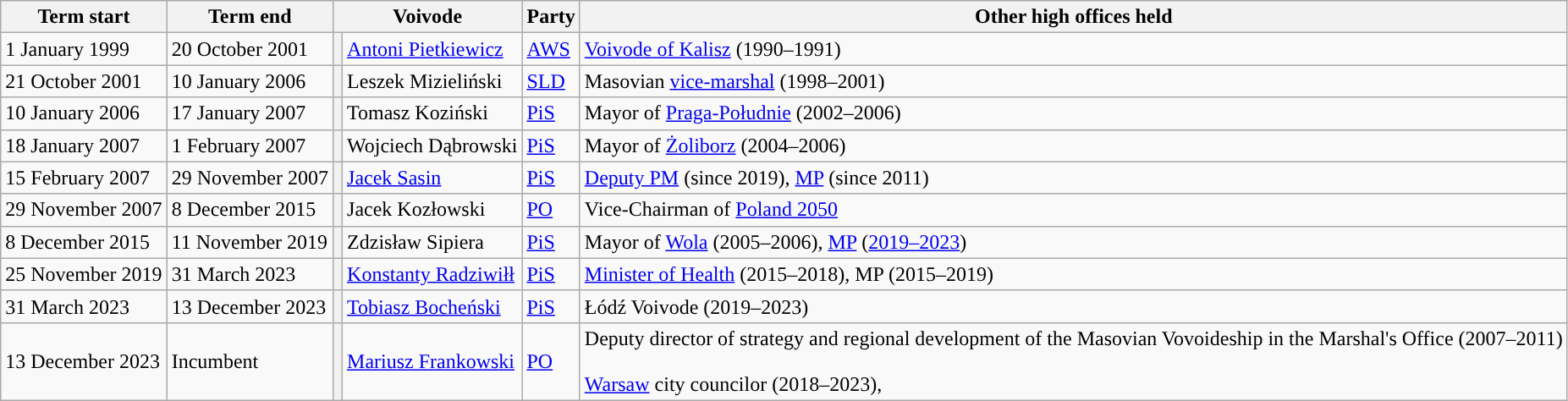<table class="wikitable">
<tr>
<th>Term start</th>
<th>Term end</th>
<th colspan="2">Voivode</th>
<th>Party</th>
<th>Other high offices held</th>
</tr>
<tr>
<td>1 January 1999</td>
<td>20 October 2001</td>
<th style="background:"></th>
<td><a href='#'>Antoni Pietkiewicz</a></td>
<td><a href='#'>AWS</a></td>
<td><a href='#'>Voivode of Kalisz</a> (1990–1991)</td>
</tr>
<tr>
<td>21 October 2001</td>
<td>10 January 2006</td>
<th style="background:"></th>
<td>Leszek Mizieliński</td>
<td><a href='#'>SLD</a></td>
<td>Masovian <a href='#'>vice-marshal</a> (1998–2001)</td>
</tr>
<tr>
<td>10 January 2006</td>
<td>17 January 2007</td>
<th style="background:"></th>
<td>Tomasz Koziński</td>
<td><a href='#'>PiS</a></td>
<td>Mayor of <a href='#'>Praga-Południe</a> (2002–2006)</td>
</tr>
<tr>
<td>18 January 2007</td>
<td>1 February 2007</td>
<th style="background:"></th>
<td>Wojciech Dąbrowski</td>
<td><a href='#'>PiS</a></td>
<td>Mayor of <a href='#'>Żoliborz</a> (2004–2006)</td>
</tr>
<tr>
<td>15 February 2007</td>
<td>29 November 2007</td>
<th style="background:"></th>
<td><a href='#'>Jacek Sasin</a></td>
<td><a href='#'>PiS</a></td>
<td><a href='#'>Deputy PM</a> (since 2019), <a href='#'>MP</a> (since 2011)</td>
</tr>
<tr>
<td>29 November 2007</td>
<td>8 December 2015</td>
<th style="background:"></th>
<td>Jacek Kozłowski</td>
<td><a href='#'>PO</a></td>
<td>Vice-Chairman of <a href='#'>Poland 2050</a></td>
</tr>
<tr>
<td>8 December 2015</td>
<td>11 November 2019</td>
<th style="background:"></th>
<td>Zdzisław Sipiera</td>
<td><a href='#'>PiS</a></td>
<td>Mayor of <a href='#'>Wola</a> (2005–2006), <a href='#'>MP</a> (<a href='#'>2019–2023</a>)</td>
</tr>
<tr>
<td>25 November 2019</td>
<td>31 March 2023</td>
<th style="background:"></th>
<td><a href='#'>Konstanty Radziwiłł</a></td>
<td><a href='#'>PiS</a></td>
<td><a href='#'>Minister of Health</a> (2015–2018), MP (2015–2019)</td>
</tr>
<tr>
<td>31 March 2023</td>
<td>13 December 2023</td>
<th style="background:"></th>
<td><a href='#'>Tobiasz Bocheński</a></td>
<td><a href='#'>PiS</a></td>
<td>Łódź Voivode (2019–2023)</td>
</tr>
<tr>
<td>13 December 2023</td>
<td>Incumbent</td>
<th style="background:"></th>
<td><a href='#'>Mariusz Frankowski</a></td>
<td><a href='#'>PO</a></td>
<td>Deputy director of strategy and regional development of the Masovian Vovoideship in the Marshal's Office (2007–2011)<br><br> <a href='#'>Warsaw</a> city councilor (2018–2023),</td>
</tr>
</table>
